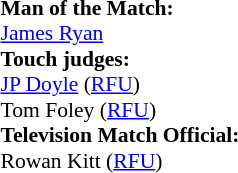<table width=100% style="font-size: 90%">
<tr>
<td><br><strong>Man of the Match:</strong>
<br> <a href='#'>James Ryan</a><br><strong>Touch judges:</strong>
<br><a href='#'>JP Doyle</a> (<a href='#'>RFU</a>)
<br>Tom Foley (<a href='#'>RFU</a>)
<br><strong>Television Match Official:</strong>
<br>Rowan Kitt (<a href='#'>RFU</a>)</td>
</tr>
</table>
